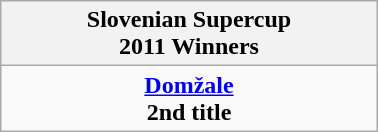<table class="wikitable" style="text-align: center; margin: 0 auto; width: 20%">
<tr>
<th>Slovenian Supercup <br>2011 Winners</th>
</tr>
<tr>
<td><strong><a href='#'>Domžale</a></strong><br><strong>2nd title</strong></td>
</tr>
</table>
